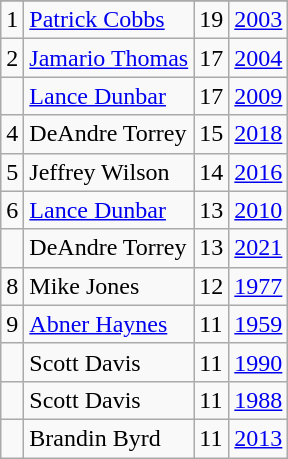<table class="wikitable">
<tr>
</tr>
<tr>
<td>1</td>
<td><a href='#'>Patrick Cobbs</a></td>
<td>19</td>
<td><a href='#'>2003</a></td>
</tr>
<tr>
<td>2</td>
<td><a href='#'>Jamario Thomas</a></td>
<td>17</td>
<td><a href='#'>2004</a></td>
</tr>
<tr>
<td></td>
<td><a href='#'>Lance Dunbar</a></td>
<td>17</td>
<td><a href='#'>2009</a></td>
</tr>
<tr>
<td>4</td>
<td>DeAndre Torrey</td>
<td>15</td>
<td><a href='#'>2018</a></td>
</tr>
<tr>
<td>5</td>
<td>Jeffrey Wilson</td>
<td>14</td>
<td><a href='#'>2016</a></td>
</tr>
<tr>
<td>6</td>
<td><a href='#'>Lance Dunbar</a></td>
<td>13</td>
<td><a href='#'>2010</a></td>
</tr>
<tr>
<td></td>
<td>DeAndre Torrey</td>
<td>13</td>
<td><a href='#'>2021</a></td>
</tr>
<tr>
<td>8</td>
<td>Mike Jones</td>
<td>12</td>
<td><a href='#'>1977</a></td>
</tr>
<tr>
<td>9</td>
<td><a href='#'>Abner Haynes</a></td>
<td>11</td>
<td><a href='#'>1959</a></td>
</tr>
<tr>
<td></td>
<td>Scott Davis</td>
<td>11</td>
<td><a href='#'>1990</a></td>
</tr>
<tr>
<td></td>
<td>Scott Davis</td>
<td>11</td>
<td><a href='#'>1988</a></td>
</tr>
<tr>
<td></td>
<td>Brandin Byrd</td>
<td>11</td>
<td><a href='#'>2013</a></td>
</tr>
</table>
